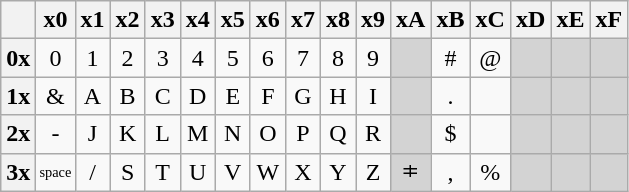<table class=wikitable style="text-align:center" border=1>
<tr>
<th></th>
<th>x0</th>
<th>x1</th>
<th>x2</th>
<th>x3</th>
<th>x4</th>
<th>x5</th>
<th>x6</th>
<th>x7</th>
<th>x8</th>
<th>x9</th>
<th>xA</th>
<th>xB</th>
<th>xC</th>
<th>xD</th>
<th>xE</th>
<th>xF</th>
</tr>
<tr>
<th>0x</th>
<td>0</td>
<td>1</td>
<td>2</td>
<td>3</td>
<td>4</td>
<td>5</td>
<td>6</td>
<td>7</td>
<td>8</td>
<td>9</td>
<td bgcolor=lightgrey></td>
<td>#</td>
<td>@</td>
<td bgcolor=lightgrey></td>
<td bgcolor=lightgrey></td>
<td bgcolor=lightgrey></td>
</tr>
<tr>
<th>1x</th>
<td>&</td>
<td>A</td>
<td>B</td>
<td>C</td>
<td>D</td>
<td>E</td>
<td>F</td>
<td>G</td>
<td>H</td>
<td>I</td>
<td bgcolor=lightgrey></td>
<td>.</td>
<td></td>
<td bgcolor=lightgrey></td>
<td bgcolor=lightgrey></td>
<td bgcolor=lightgrey></td>
</tr>
<tr>
<th>2x</th>
<td>-</td>
<td>J</td>
<td>K</td>
<td>L</td>
<td>M</td>
<td>N</td>
<td>O</td>
<td>P</td>
<td>Q</td>
<td>R</td>
<td bgcolor=lightgrey></td>
<td>$</td>
<td></td>
<td bgcolor=lightgrey></td>
<td bgcolor=lightgrey></td>
<td bgcolor=lightgrey></td>
</tr>
<tr>
<th>3x</th>
<td style="font-size:60%">space</td>
<td>/</td>
<td>S</td>
<td>T</td>
<td>U</td>
<td>V</td>
<td>W</td>
<td>X</td>
<td>Y</td>
<td>Z</td>
<td bgcolor=lightgrey>⧧</td>
<td>,</td>
<td>%</td>
<td bgcolor=lightgrey></td>
<td bgcolor=lightgrey></td>
<td bgcolor=lightgrey></td>
</tr>
</table>
